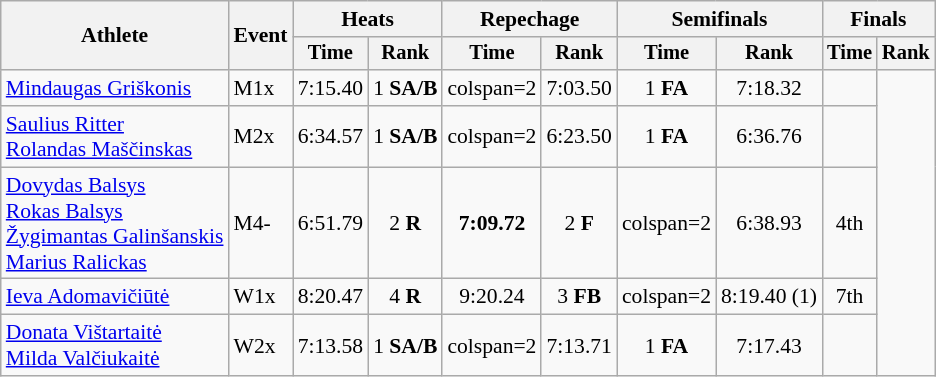<table class="wikitable" style="font-size:90%">
<tr>
<th rowspan="2">Athlete</th>
<th rowspan="2">Event</th>
<th colspan="2">Heats</th>
<th colspan="2">Repechage</th>
<th colspan="2">Semifinals</th>
<th colspan="2">Finals</th>
</tr>
<tr style="font-size:95%">
<th>Time</th>
<th>Rank</th>
<th>Time</th>
<th>Rank</th>
<th>Time</th>
<th>Rank</th>
<th>Time</th>
<th>Rank</th>
</tr>
<tr align=center>
<td align=left><a href='#'>Mindaugas Griškonis</a></td>
<td align=left>M1x</td>
<td>7:15.40</td>
<td>1 <strong>SA/B</strong></td>
<td>colspan=2 </td>
<td>7:03.50</td>
<td>1 <strong>FA</strong></td>
<td>7:18.32</td>
<td></td>
</tr>
<tr align=center>
<td align=left><a href='#'>Saulius Ritter</a> <br> <a href='#'>Rolandas Maščinskas</a></td>
<td align=left>M2x</td>
<td>6:34.57</td>
<td>1 <strong>SA/B</strong></td>
<td>colspan=2 </td>
<td>6:23.50</td>
<td>1 <strong>FA</strong></td>
<td>6:36.76</td>
<td></td>
</tr>
<tr align=center>
<td align=left><a href='#'>Dovydas Balsys</a> <br> <a href='#'>Rokas Balsys</a> <br> <a href='#'>Žygimantas Galinšanskis</a> <br> <a href='#'>Marius Ralickas</a></td>
<td align=left>M4-</td>
<td>6:51.79</td>
<td>2 <strong>R</strong></td>
<td><strong>7:09.72</strong></td>
<td>2 <strong>F</strong></td>
<td>colspan=2 </td>
<td>6:38.93</td>
<td>4th</td>
</tr>
<tr align=center>
<td align=left><a href='#'>Ieva Adomavičiūtė</a></td>
<td align=left>W1x</td>
<td>8:20.47</td>
<td>4 <strong>R</strong></td>
<td>9:20.24</td>
<td>3 <strong>FB</strong></td>
<td>colspan=2 </td>
<td>8:19.40 (1)</td>
<td>7th</td>
</tr>
<tr align=center>
<td align=left><a href='#'>Donata Vištartaitė</a><br><a href='#'>Milda Valčiukaitė</a></td>
<td align=left>W2x</td>
<td>7:13.58</td>
<td>1 <strong>SA/B</strong></td>
<td>colspan=2 </td>
<td>7:13.71</td>
<td>1 <strong>FA</strong></td>
<td>7:17.43</td>
<td></td>
</tr>
</table>
